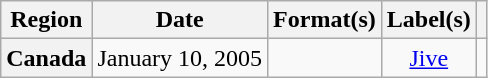<table class="wikitable plainrowheaders">
<tr>
<th scope="col">Region</th>
<th scope="col">Date</th>
<th scope="col">Format(s)</th>
<th scope="col">Label(s)</th>
<th scope="col"></th>
</tr>
<tr>
<th scope="row">Canada</th>
<td>January 10, 2005</td>
<td></td>
<td align="center"><a href='#'>Jive</a></td>
<td align="center"></td>
</tr>
</table>
